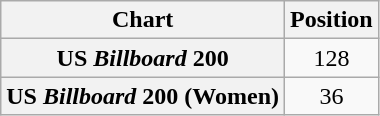<table class="wikitable sortable plainrowheaders" style="text-align:center">
<tr>
<th scope="col">Chart</th>
<th scope="col">Position</th>
</tr>
<tr>
<th scope="row">US <em>Billboard</em> 200</th>
<td>128</td>
</tr>
<tr>
<th scope="row">US <em>Billboard</em> 200 (Women)</th>
<td>36</td>
</tr>
</table>
